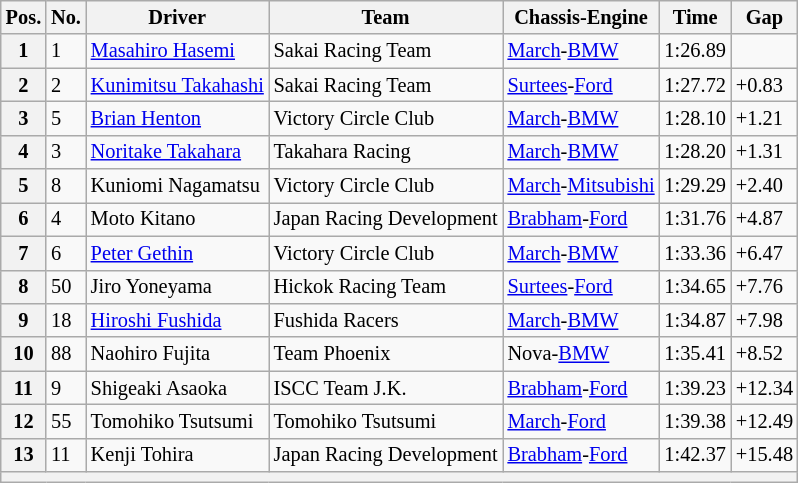<table class="wikitable" style="font-size: 85%">
<tr>
<th>Pos.</th>
<th>No.</th>
<th>Driver</th>
<th>Team</th>
<th>Chassis-Engine</th>
<th>Time</th>
<th>Gap</th>
</tr>
<tr>
<th>1</th>
<td>1</td>
<td> <a href='#'>Masahiro Hasemi</a></td>
<td>Sakai Racing Team</td>
<td><a href='#'>March</a>-<a href='#'>BMW</a></td>
<td>1:26.89</td>
<td></td>
</tr>
<tr>
<th>2</th>
<td>2</td>
<td> <a href='#'>Kunimitsu Takahashi</a></td>
<td>Sakai Racing Team</td>
<td><a href='#'>Surtees</a>-<a href='#'>Ford</a></td>
<td>1:27.72</td>
<td>+0.83</td>
</tr>
<tr>
<th>3</th>
<td>5</td>
<td> <a href='#'>Brian Henton</a></td>
<td>Victory Circle Club</td>
<td><a href='#'>March</a>-<a href='#'>BMW</a></td>
<td>1:28.10</td>
<td>+1.21</td>
</tr>
<tr>
<th>4</th>
<td>3</td>
<td> <a href='#'>Noritake Takahara</a></td>
<td>Takahara Racing</td>
<td><a href='#'>March</a>-<a href='#'>BMW</a></td>
<td>1:28.20</td>
<td>+1.31</td>
</tr>
<tr>
<th>5</th>
<td>8</td>
<td> Kuniomi Nagamatsu</td>
<td>Victory Circle Club</td>
<td><a href='#'>March</a>-<a href='#'>Mitsubishi</a></td>
<td>1:29.29</td>
<td>+2.40</td>
</tr>
<tr>
<th>6</th>
<td>4</td>
<td> Moto Kitano</td>
<td>Japan Racing Development</td>
<td><a href='#'>Brabham</a>-<a href='#'>Ford</a></td>
<td>1:31.76</td>
<td>+4.87</td>
</tr>
<tr>
<th>7</th>
<td>6</td>
<td> <a href='#'>Peter Gethin</a></td>
<td>Victory Circle Club</td>
<td><a href='#'>March</a>-<a href='#'>BMW</a></td>
<td>1:33.36</td>
<td>+6.47</td>
</tr>
<tr>
<th>8</th>
<td>50</td>
<td> Jiro Yoneyama</td>
<td>Hickok Racing Team</td>
<td><a href='#'>Surtees</a>-<a href='#'>Ford</a></td>
<td>1:34.65</td>
<td>+7.76</td>
</tr>
<tr>
<th>9</th>
<td>18</td>
<td> <a href='#'>Hiroshi Fushida</a></td>
<td>Fushida Racers</td>
<td><a href='#'>March</a>-<a href='#'>BMW</a></td>
<td>1:34.87</td>
<td>+7.98</td>
</tr>
<tr>
<th>10</th>
<td>88</td>
<td> Naohiro Fujita</td>
<td>Team Phoenix</td>
<td>Nova-<a href='#'>BMW</a></td>
<td>1:35.41</td>
<td>+8.52</td>
</tr>
<tr>
<th>11</th>
<td>9</td>
<td> Shigeaki Asaoka</td>
<td>ISCC Team J.K.</td>
<td><a href='#'>Brabham</a>-<a href='#'>Ford</a></td>
<td>1:39.23</td>
<td>+12.34</td>
</tr>
<tr>
<th>12</th>
<td>55</td>
<td> Tomohiko Tsutsumi</td>
<td>Tomohiko Tsutsumi</td>
<td><a href='#'>March</a>-<a href='#'>Ford</a></td>
<td>1:39.38</td>
<td>+12.49</td>
</tr>
<tr>
<th>13</th>
<td>11</td>
<td> Kenji Tohira</td>
<td>Japan Racing Development</td>
<td><a href='#'>Brabham</a>-<a href='#'>Ford</a></td>
<td>1:42.37</td>
<td>+15.48</td>
</tr>
<tr>
<th colspan="8"></th>
</tr>
</table>
